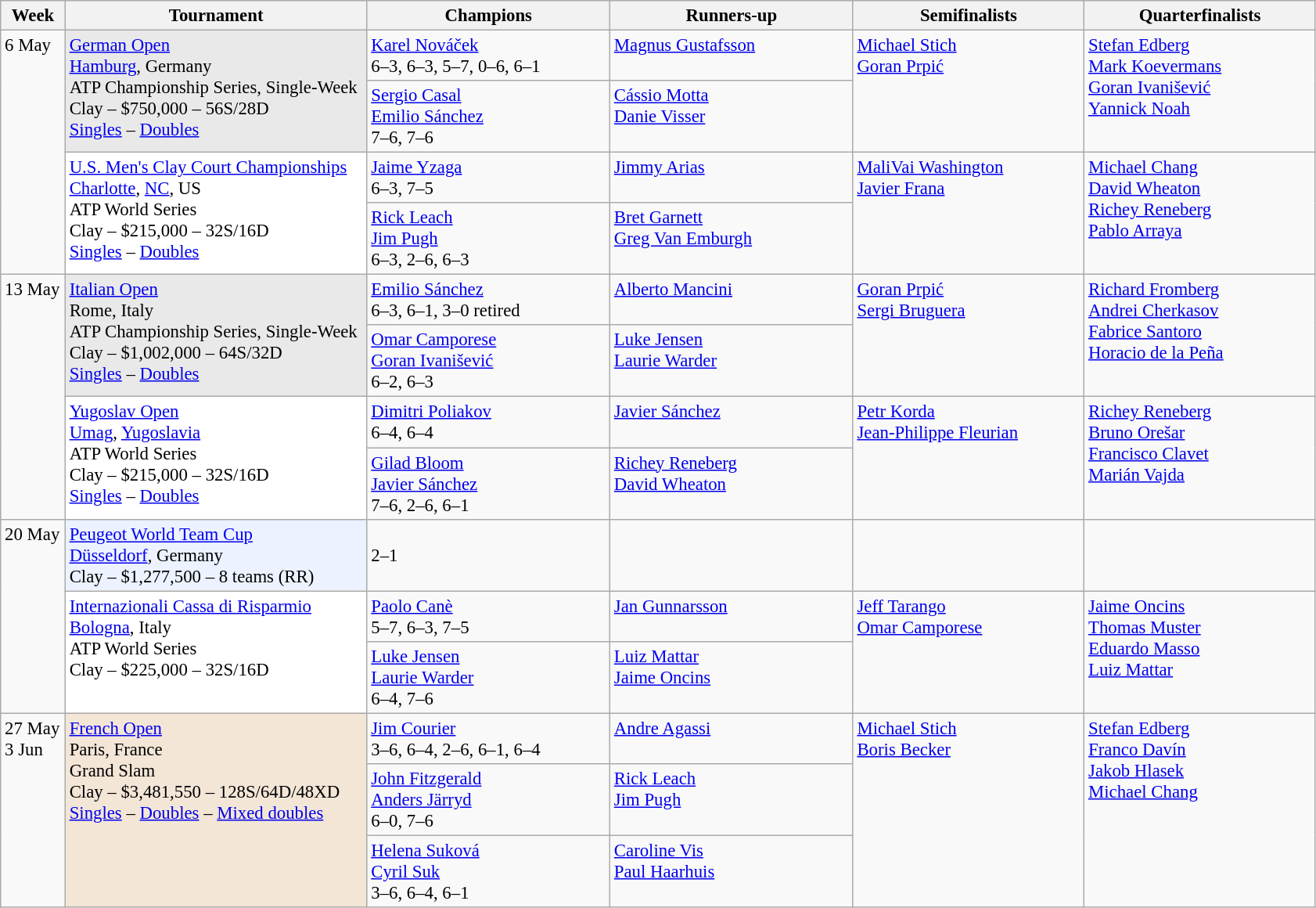<table class=wikitable style=font-size:95%>
<tr>
<th style="width:48px;">Week</th>
<th style="width:250px;">Tournament</th>
<th style="width:200px;">Champions</th>
<th style="width:200px;">Runners-up</th>
<th style="width:190px;">Semifinalists</th>
<th style="width:190px;">Quarterfinalists</th>
</tr>
<tr valign=top>
<td rowspan=4>6 May</td>
<td style="background:#E9E9E9;" rowspan="2"><a href='#'>German Open</a> <br> <a href='#'>Hamburg</a>, Germany <br> ATP Championship Series, Single-Week <br> Clay – $750,000 – 56S/28D <br> <a href='#'>Singles</a> – <a href='#'>Doubles</a></td>
<td> <a href='#'>Karel Nováček</a> <br> 6–3, 6–3, 5–7, 0–6, 6–1</td>
<td> <a href='#'>Magnus Gustafsson</a></td>
<td rowspan=2> <a href='#'>Michael Stich</a> <br>  <a href='#'>Goran Prpić</a></td>
<td rowspan=2> <a href='#'>Stefan Edberg</a> <br>  <a href='#'>Mark Koevermans</a> <br>  <a href='#'>Goran Ivanišević</a> <br>  <a href='#'>Yannick Noah</a></td>
</tr>
<tr valign=top>
<td> <a href='#'>Sergio Casal</a> <br>  <a href='#'>Emilio Sánchez</a> <br> 7–6, 7–6</td>
<td> <a href='#'>Cássio Motta</a> <br>  <a href='#'>Danie Visser</a></td>
</tr>
<tr valign=top>
<td style="background:#FFF;" rowspan="2"><a href='#'>U.S. Men's Clay Court Championships</a> <br> <a href='#'>Charlotte</a>, <a href='#'>NC</a>, US <br> ATP World Series <br> Clay – $215,000 – 32S/16D <br> <a href='#'>Singles</a> – <a href='#'>Doubles</a></td>
<td> <a href='#'>Jaime Yzaga</a> <br> 6–3, 7–5</td>
<td> <a href='#'>Jimmy Arias</a></td>
<td rowspan=2> <a href='#'>MaliVai Washington</a> <br>  <a href='#'>Javier Frana</a></td>
<td rowspan=2> <a href='#'>Michael Chang</a> <br>  <a href='#'>David Wheaton</a> <br>  <a href='#'>Richey Reneberg</a> <br>  <a href='#'>Pablo Arraya</a></td>
</tr>
<tr valign=top>
<td> <a href='#'>Rick Leach</a> <br>  <a href='#'>Jim Pugh</a> <br> 6–3, 2–6, 6–3</td>
<td> <a href='#'>Bret Garnett</a> <br>  <a href='#'>Greg Van Emburgh</a></td>
</tr>
<tr valign=top>
<td rowspan=4>13 May</td>
<td style="background:#E9E9E9;" rowspan="2"><a href='#'>Italian Open</a> <br>  Rome, Italy <br> ATP Championship Series, Single-Week <br> Clay – $1,002,000 – 64S/32D <br> <a href='#'>Singles</a> – <a href='#'>Doubles</a></td>
<td> <a href='#'>Emilio Sánchez</a> <br> 6–3, 6–1, 3–0 retired</td>
<td> <a href='#'>Alberto Mancini</a></td>
<td rowspan=2> <a href='#'>Goran Prpić</a> <br>  <a href='#'>Sergi Bruguera</a></td>
<td rowspan=2> <a href='#'>Richard Fromberg</a> <br>  <a href='#'>Andrei Cherkasov</a> <br>  <a href='#'>Fabrice Santoro</a> <br>  <a href='#'>Horacio de la Peña</a></td>
</tr>
<tr valign=top>
<td> <a href='#'>Omar Camporese</a> <br>  <a href='#'>Goran Ivanišević</a> <br> 6–2, 6–3</td>
<td> <a href='#'>Luke Jensen</a> <br>  <a href='#'>Laurie Warder</a></td>
</tr>
<tr valign=top>
<td style="background:#FFF;" rowspan="2"><a href='#'>Yugoslav Open</a> <br>  <a href='#'>Umag</a>, <a href='#'>Yugoslavia</a> <br> ATP World Series <br> Clay – $215,000 – 32S/16D <br> <a href='#'>Singles</a> – <a href='#'>Doubles</a></td>
<td> <a href='#'>Dimitri Poliakov</a> <br> 6–4, 6–4</td>
<td> <a href='#'>Javier Sánchez</a></td>
<td rowspan=2> <a href='#'>Petr Korda</a> <br>  <a href='#'>Jean-Philippe Fleurian</a></td>
<td rowspan=2> <a href='#'>Richey Reneberg</a> <br>  <a href='#'>Bruno Orešar</a> <br>  <a href='#'>Francisco Clavet</a> <br>  <a href='#'>Marián Vajda</a></td>
</tr>
<tr valign=top>
<td> <a href='#'>Gilad Bloom</a> <br>  <a href='#'>Javier Sánchez</a> <br> 7–6, 2–6, 6–1</td>
<td> <a href='#'>Richey Reneberg</a> <br>  <a href='#'>David Wheaton</a></td>
</tr>
<tr valign=top>
<td rowspan=3>20 May</td>
<td style="background:#ECF2FF;"><a href='#'>Peugeot World Team Cup</a> <br>  <a href='#'>Düsseldorf</a>, Germany <br> Clay – $1,277,500 – 8 teams (RR)</td>
<td> <br> 2–1</td>
<td></td>
<td><br><br><br></td>
<td><br><br><br></td>
</tr>
<tr valign=top>
<td style="background:#FFF;" rowspan="2"><a href='#'>Internazionali Cassa di Risparmio</a> <br> <a href='#'>Bologna</a>, Italy <br> ATP World Series <br> Clay – $225,000 – 32S/16D</td>
<td> <a href='#'>Paolo Canè</a> <br> 5–7, 6–3, 7–5</td>
<td> <a href='#'>Jan Gunnarsson</a></td>
<td rowspan=2> <a href='#'>Jeff Tarango</a> <br>  <a href='#'>Omar Camporese</a></td>
<td rowspan=2> <a href='#'>Jaime Oncins</a> <br>  <a href='#'>Thomas Muster</a> <br>  <a href='#'>Eduardo Masso</a> <br>  <a href='#'>Luiz Mattar</a></td>
</tr>
<tr valign=top>
<td> <a href='#'>Luke Jensen</a> <br>  <a href='#'>Laurie Warder</a> <br> 6–4, 7–6</td>
<td> <a href='#'>Luiz Mattar</a> <br>  <a href='#'>Jaime Oncins</a></td>
</tr>
<tr valign=top>
<td rowspan=3>27 May <br> 3 Jun</td>
<td style="background:#F3E6D7;" rowspan=3><a href='#'>French Open</a> <br>  Paris, France <br> Grand Slam <br> Clay – $3,481,550 – 128S/64D/48XD <br> <a href='#'>Singles</a> – <a href='#'>Doubles</a> – <a href='#'>Mixed doubles</a></td>
<td> <a href='#'>Jim Courier</a> <br> 3–6, 6–4, 2–6, 6–1, 6–4</td>
<td> <a href='#'>Andre Agassi</a></td>
<td rowspan=3> <a href='#'>Michael Stich</a> <br>  <a href='#'>Boris Becker</a></td>
<td rowspan=3> <a href='#'>Stefan Edberg</a> <br>  <a href='#'>Franco Davín</a> <br>  <a href='#'>Jakob Hlasek</a> <br>  <a href='#'>Michael Chang</a></td>
</tr>
<tr valign=top>
<td> <a href='#'>John Fitzgerald</a> <br>  <a href='#'>Anders Järryd</a> <br> 6–0, 7–6</td>
<td> <a href='#'>Rick Leach</a> <br>  <a href='#'>Jim Pugh</a></td>
</tr>
<tr valign=top>
<td> <a href='#'>Helena Suková</a> <br>  <a href='#'>Cyril Suk</a> <br> 3–6, 6–4, 6–1</td>
<td> <a href='#'>Caroline Vis</a> <br>  <a href='#'>Paul Haarhuis</a></td>
</tr>
</table>
